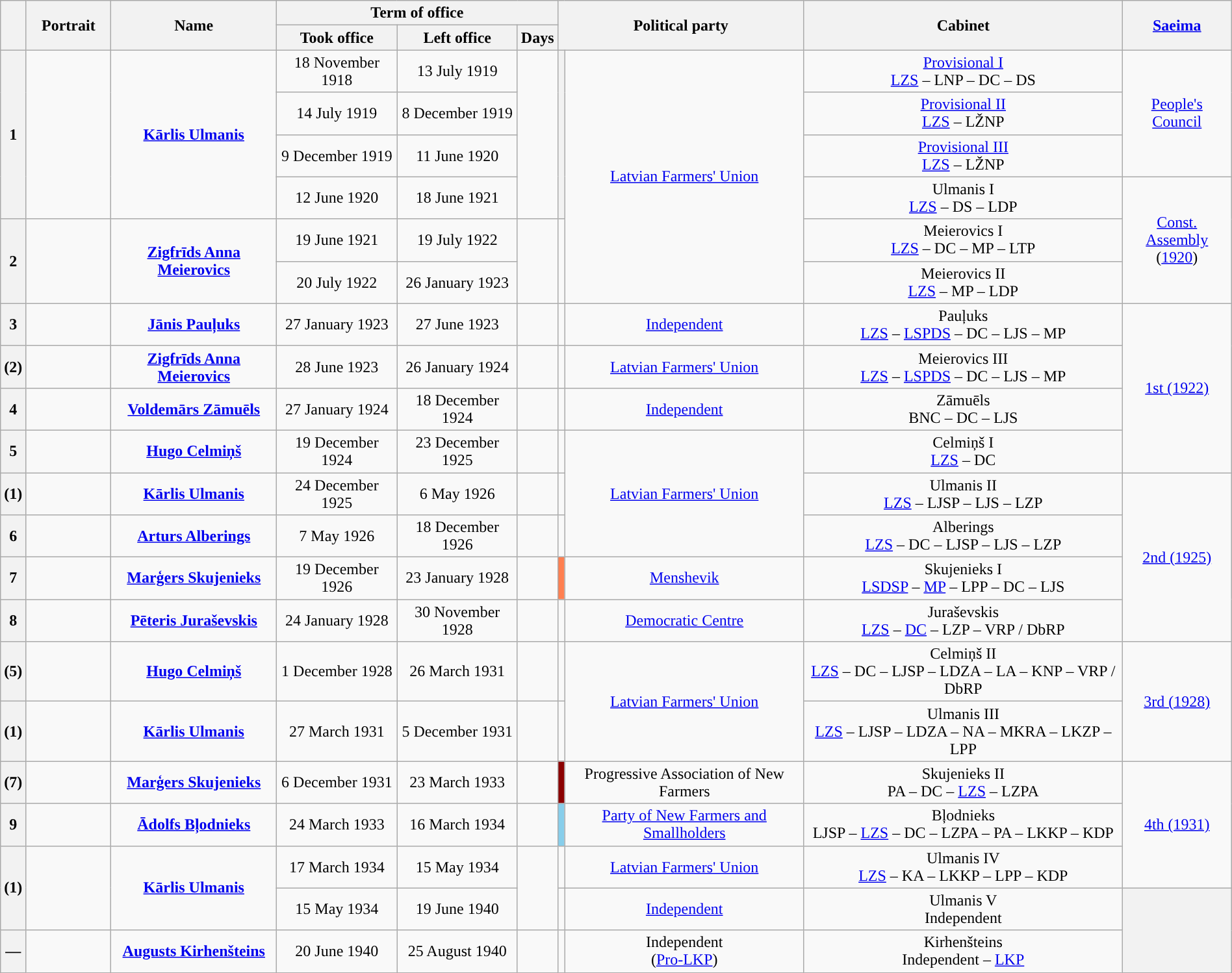<table class="wikitable" style="text-align:center; width:100%;">
<tr>
<th rowspan=2></th>
<th width=80 rowspan=2>Portrait</th>
<th rowspan=2>Name<br></th>
<th colspan=3>Term of office</th>
<th rowspan=2 colspan=2>Political party</th>
<th rowspan=2>Cabinet</th>
<th rowspan=2><a href='#'>Saeima</a></th>
</tr>
<tr>
<th>Took office</th>
<th>Left office</th>
<th>Days</th>
</tr>
<tr>
<th rowspan=4>1</th>
<td rowspan=4></td>
<td rowspan=4><strong><a href='#'>Kārlis Ulmanis</a></strong><br></td>
<td>18 November 1918</td>
<td>13 July 1919</td>
<td rowspan=4></td>
<th rowspan=4 style="background:"></th>
<td rowspan=6><a href='#'>Latvian Farmers' Union</a></td>
<td><a href='#'>Provisional I</a><br><a href='#'>LZS</a> – LNP – DC – DS</td>
<td rowspan=3><a href='#'>People's<br>Council</a></td>
</tr>
<tr>
<td>14 July 1919</td>
<td>8 December 1919</td>
<td><a href='#'>Provisional II</a><br><a href='#'>LZS</a> – LŽNP<br></td>
</tr>
<tr>
<td>9 December 1919</td>
<td>11 June 1920</td>
<td><a href='#'>Provisional III</a><br><a href='#'>LZS</a> – LŽNP<br></td>
</tr>
<tr>
<td>12 June 1920</td>
<td>18 June 1921</td>
<td>Ulmanis I<br><a href='#'>LZS</a> – DS – LDP<br></td>
<td rowspan=3><a href='#'>Const.<br>Assembly</a> (<a href='#'>1920</a>)</td>
</tr>
<tr>
<th rowspan=2>2</th>
<td rowspan=2></td>
<td rowspan=2><strong><a href='#'>Zigfrīds Anna Meierovics</a></strong><br></td>
<td>19 June 1921</td>
<td>19 July 1922</td>
<td rowspan=2></td>
<td rowspan=2; style="background:"></td>
<td>Meierovics I<br><a href='#'>LZS</a> – DC – MP – LTP<br></td>
</tr>
<tr>
<td>20 July 1922</td>
<td>26 January 1923</td>
<td>Meierovics II<br><a href='#'>LZS</a> – MP – LDP</td>
</tr>
<tr>
<th>3</th>
<td></td>
<td><strong><a href='#'>Jānis Pauļuks</a></strong><br></td>
<td>27 January 1923</td>
<td>27 June 1923</td>
<td></td>
<td style="background:"></td>
<td><a href='#'>Independent</a></td>
<td>Pauļuks<br><a href='#'>LZS</a> – <a href='#'>LSPDS</a> – DC – LJS – MP</td>
<td rowspan=4><a href='#'>1st (1922)</a></td>
</tr>
<tr>
<th>(2)</th>
<td></td>
<td><strong><a href='#'>Zigfrīds Anna Meierovics</a></strong><br></td>
<td>28 June 1923</td>
<td>26 January 1924</td>
<td></td>
<td style="background:"></td>
<td><a href='#'>Latvian Farmers' Union</a></td>
<td>Meierovics III<br><a href='#'>LZS</a> – <a href='#'>LSPDS</a> – DC – LJS – MP</td>
</tr>
<tr>
<th>4</th>
<td></td>
<td><strong><a href='#'>Voldemārs Zāmuēls</a></strong><br></td>
<td>27 January 1924</td>
<td>18 December 1924</td>
<td></td>
<td style="background:"></td>
<td><a href='#'>Independent</a></td>
<td>Zāmuēls<br>BNC – DC – LJS</td>
</tr>
<tr>
<th>5</th>
<td></td>
<td><strong><a href='#'>Hugo Celmiņš</a></strong><br></td>
<td>19 December 1924</td>
<td>23 December 1925</td>
<td></td>
<td style="background:"></td>
<td rowspan=3><a href='#'>Latvian Farmers' Union</a></td>
<td>Celmiņš I<br><a href='#'>LZS</a> – DC<br></td>
</tr>
<tr>
<th>(1)</th>
<td></td>
<td><strong><a href='#'>Kārlis Ulmanis</a></strong><br></td>
<td>24 December 1925</td>
<td>6 May 1926</td>
<td></td>
<td style="background:"></td>
<td>Ulmanis II<br><a href='#'>LZS</a> – LJSP – LJS – LZP<br></td>
<td rowspan=4><a href='#'>2nd (1925)</a></td>
</tr>
<tr>
<th>6</th>
<td></td>
<td><strong><a href='#'>Arturs Alberings</a></strong><br></td>
<td>7 May 1926</td>
<td>18 December 1926</td>
<td></td>
<td style="background:"></td>
<td>Alberings<br><a href='#'>LZS</a> – DC – LJSP – LJS – LZP</td>
</tr>
<tr>
<th>7</th>
<td></td>
<td><strong><a href='#'>Marģers Skujenieks</a></strong><br></td>
<td>19 December 1926</td>
<td>23 January 1928</td>
<td></td>
<td style="background:coral;"></td>
<td><a href='#'>Menshevik</a></td>
<td>Skujenieks I<br><a href='#'>LSDSP</a> – <a href='#'>MP</a> – LPP – DC – LJS<br></td>
</tr>
<tr>
<th>8</th>
<td></td>
<td><strong><a href='#'>Pēteris Juraševskis</a></strong><br></td>
<td>24 January 1928</td>
<td>30 November 1928</td>
<td></td>
<td style="background:"></td>
<td><a href='#'>Democratic Centre</a></td>
<td>Juraševskis<br><a href='#'>LZS</a> – <a href='#'>DC</a> – LZP – VRP / DbRP</td>
</tr>
<tr>
<th>(5)</th>
<td></td>
<td><strong><a href='#'>Hugo Celmiņš</a></strong><br></td>
<td>1 December 1928</td>
<td>26 March 1931</td>
<td></td>
<td style="background:"></td>
<td rowspan=2><a href='#'>Latvian Farmers' Union</a></td>
<td>Celmiņš II<br><a href='#'>LZS</a> – DC – LJSP – LDZA – LA – KNP – VRP / DbRP<br></td>
<td rowspan=2><a href='#'>3rd (1928)</a></td>
</tr>
<tr>
<th>(1)</th>
<td></td>
<td><strong><a href='#'>Kārlis Ulmanis</a></strong><br></td>
<td>27 March 1931</td>
<td>5 December 1931</td>
<td></td>
<td style="background:"></td>
<td>Ulmanis III<br><a href='#'>LZS</a> – LJSP – LDZA – NA – MKRA – LKZP – LPP</td>
</tr>
<tr>
<th>(7)</th>
<td></td>
<td><strong><a href='#'>Marģers Skujenieks</a></strong><br></td>
<td>6 December 1931</td>
<td>23 March 1933</td>
<td></td>
<td style="background:darkred;"></td>
<td>Progressive Association of New Farmers</td>
<td>Skujenieks II<br>PA – DC – <a href='#'>LZS</a> – LZPA<br></td>
<td rowspan=3><a href='#'>4th (1931)</a></td>
</tr>
<tr>
<th>9</th>
<td></td>
<td><strong><a href='#'>Ādolfs Bļodnieks</a></strong><br></td>
<td>24 March 1933</td>
<td>16 March 1934</td>
<td></td>
<td style="background:skyblue"></td>
<td><a href='#'>Party of New Farmers and Smallholders</a></td>
<td>Bļodnieks<br>LJSP – <a href='#'>LZS</a> – DC – LZPA – PA – LKKP – KDP<br></td>
</tr>
<tr>
<th rowspan=2>(1)</th>
<td rowspan=2></td>
<td rowspan=2><strong><a href='#'>Kārlis Ulmanis</a></strong><br></td>
<td>17 March 1934</td>
<td>15 May 1934</td>
<td rowspan=2></td>
<td style="background:"></td>
<td><a href='#'>Latvian Farmers' Union</a></td>
<td>Ulmanis IV<br><a href='#'>LZS</a> – KA – LKKP – LPP – KDP</td>
</tr>
<tr>
<td>15 May 1934</td>
<td>19 June 1940</td>
<td style="background:"></td>
<td><a href='#'>Independent</a></td>
<td>Ulmanis V<br>Independent</td>
<th rowspan=2></th>
</tr>
<tr>
<th>—</th>
<td></td>
<td><strong><a href='#'>Augusts Kirhenšteins</a></strong><br></td>
<td>20 June 1940</td>
<td>25 August 1940</td>
<td></td>
<td style="background:"></td>
<td>Independent<br>(<a href='#'>Pro-LKP</a>)</td>
<td>Kirhenšteins<br>Independent – <a href='#'>LKP</a></td>
</tr>
</table>
